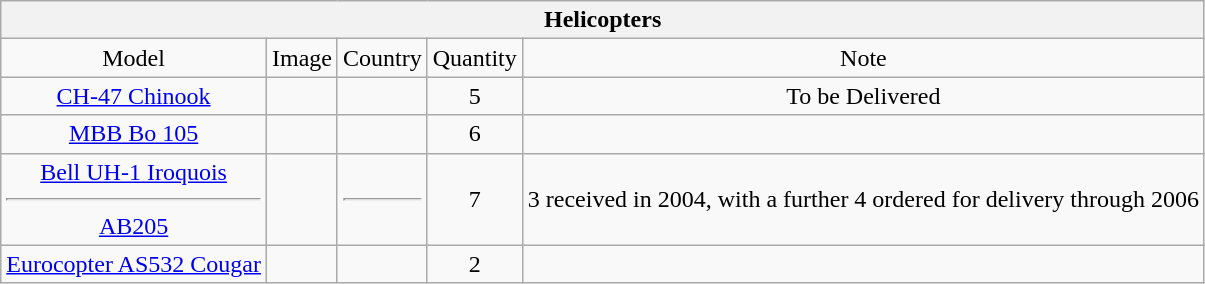<table class="wikitable">
<tr>
<th colspan="5">Helicopters</th>
</tr>
<tr style="text-align:center;">
<td>Model</td>
<td>Image</td>
<td>Country</td>
<td>Quantity</td>
<td>Note</td>
</tr>
<tr style="text-align:center;">
<td><a href='#'>CH-47 Chinook</a></td>
<td></td>
<td></td>
<td>5</td>
<td>To be Delivered</td>
</tr>
<tr style="text-align:center;">
<td><a href='#'>MBB Bo 105</a></td>
<td></td>
<td></td>
<td>6</td>
<td></td>
</tr>
<tr style="text-align:center;">
<td><a href='#'>Bell UH-1 Iroquois</a> <hr> <a href='#'>AB205</a></td>
<td></td>
<td><hr></td>
<td>7</td>
<td>3 received in 2004, with a further 4 ordered for delivery through 2006</td>
</tr>
<tr style="text-align:center;">
<td><a href='#'>Eurocopter AS532 Cougar</a></td>
<td></td>
<td></td>
<td>2</td>
<td></td>
</tr>
</table>
